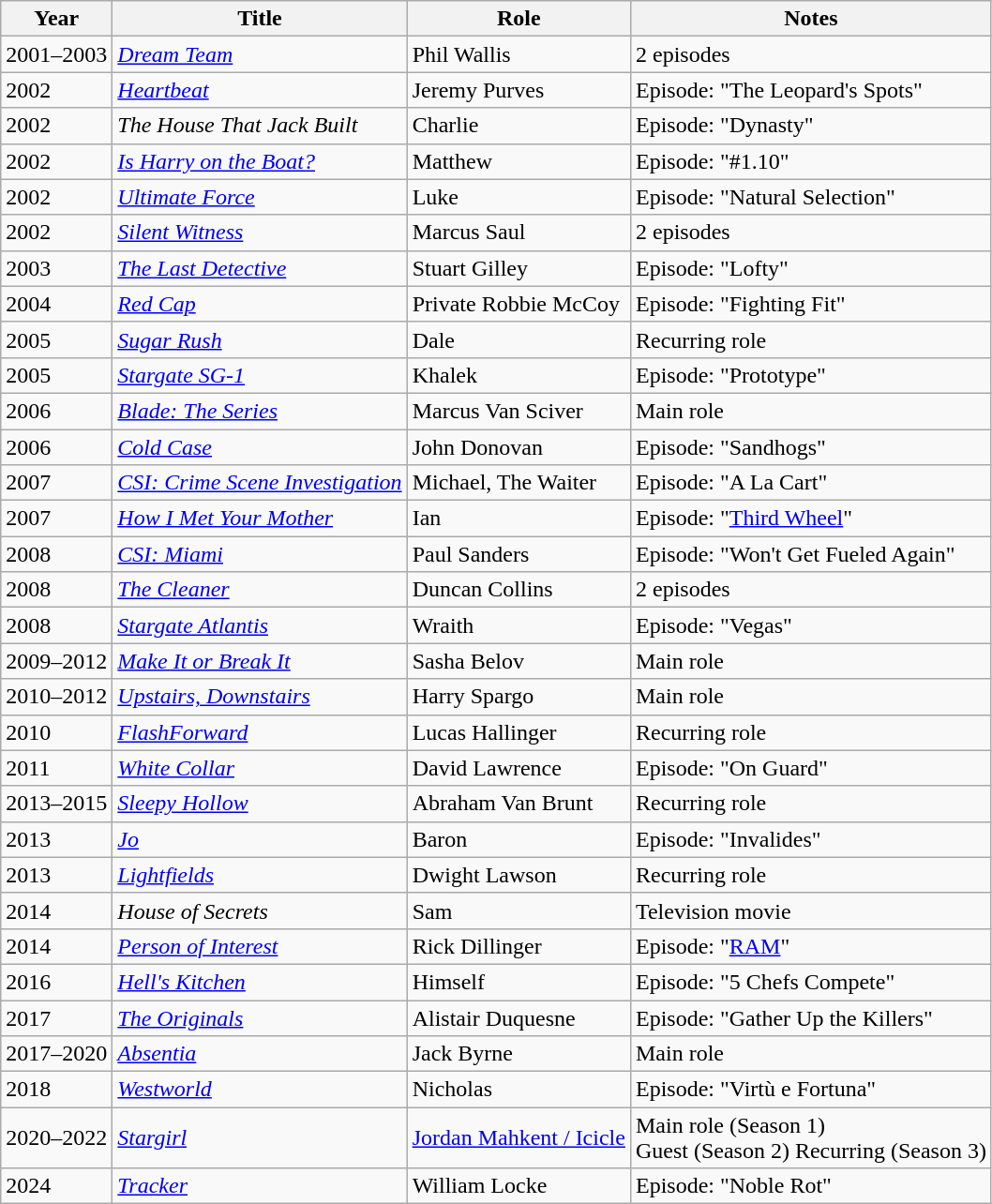<table class="wikitable sortable">
<tr>
<th>Year</th>
<th>Title</th>
<th>Role</th>
<th>Notes</th>
</tr>
<tr>
<td>2001–2003</td>
<td><em><a href='#'>Dream Team</a></em></td>
<td>Phil Wallis</td>
<td>2 episodes</td>
</tr>
<tr>
<td>2002</td>
<td><em><a href='#'>Heartbeat</a></em></td>
<td>Jeremy Purves</td>
<td>Episode: "The Leopard's Spots"</td>
</tr>
<tr>
<td>2002</td>
<td><em>The House That Jack Built</em></td>
<td>Charlie</td>
<td>Episode: "Dynasty"</td>
</tr>
<tr>
<td>2002</td>
<td><em><a href='#'>Is Harry on the Boat?</a></em></td>
<td>Matthew</td>
<td>Episode: "#1.10"</td>
</tr>
<tr>
<td>2002</td>
<td><em><a href='#'>Ultimate Force</a></em></td>
<td>Luke</td>
<td>Episode: "Natural Selection"</td>
</tr>
<tr>
<td>2002</td>
<td><em><a href='#'>Silent Witness</a></em></td>
<td>Marcus Saul</td>
<td>2 episodes</td>
</tr>
<tr>
<td>2003</td>
<td><em><a href='#'>The Last Detective</a></em></td>
<td>Stuart Gilley</td>
<td>Episode: "Lofty"</td>
</tr>
<tr>
<td>2004</td>
<td><em><a href='#'>Red Cap</a></em></td>
<td>Private Robbie McCoy</td>
<td>Episode: "Fighting Fit"</td>
</tr>
<tr>
<td>2005</td>
<td><em><a href='#'>Sugar Rush</a></em></td>
<td>Dale</td>
<td>Recurring role</td>
</tr>
<tr>
<td>2005</td>
<td><em><a href='#'>Stargate SG-1</a></em></td>
<td>Khalek</td>
<td>Episode: "Prototype"</td>
</tr>
<tr>
<td>2006</td>
<td><em><a href='#'>Blade: The Series</a></em></td>
<td>Marcus Van Sciver</td>
<td>Main role</td>
</tr>
<tr>
<td>2006</td>
<td><em><a href='#'>Cold Case</a></em></td>
<td>John Donovan</td>
<td>Episode: "Sandhogs"</td>
</tr>
<tr>
<td>2007</td>
<td><em><a href='#'>CSI: Crime Scene Investigation</a></em></td>
<td>Michael, The Waiter</td>
<td>Episode: "A La Cart"</td>
</tr>
<tr>
<td>2007</td>
<td><em><a href='#'>How I Met Your Mother</a></em></td>
<td>Ian</td>
<td>Episode: "<a href='#'>Third Wheel</a>"</td>
</tr>
<tr>
<td>2008</td>
<td><em><a href='#'>CSI: Miami</a></em></td>
<td>Paul Sanders</td>
<td>Episode: "Won't Get Fueled Again"</td>
</tr>
<tr>
<td>2008</td>
<td><em><a href='#'>The Cleaner</a></em></td>
<td>Duncan Collins</td>
<td>2 episodes</td>
</tr>
<tr>
<td>2008</td>
<td><em><a href='#'>Stargate Atlantis</a></em></td>
<td>Wraith</td>
<td>Episode: "Vegas"</td>
</tr>
<tr>
<td>2009–2012</td>
<td><em><a href='#'>Make It or Break It</a></em></td>
<td>Sasha Belov</td>
<td>Main role</td>
</tr>
<tr>
<td>2010–2012</td>
<td><em><a href='#'>Upstairs, Downstairs</a></em></td>
<td>Harry Spargo</td>
<td>Main role</td>
</tr>
<tr>
<td>2010</td>
<td><em><a href='#'>FlashForward</a></em></td>
<td>Lucas Hallinger</td>
<td>Recurring role</td>
</tr>
<tr>
<td>2011</td>
<td><em><a href='#'>White Collar</a></em></td>
<td>David Lawrence</td>
<td>Episode: "On Guard"</td>
</tr>
<tr>
<td>2013–2015</td>
<td><em><a href='#'>Sleepy Hollow</a></em></td>
<td>Abraham Van Brunt</td>
<td>Recurring role</td>
</tr>
<tr>
<td>2013</td>
<td><em><a href='#'>Jo</a></em></td>
<td>Baron</td>
<td>Episode: "Invalides"</td>
</tr>
<tr>
<td>2013</td>
<td><em><a href='#'>Lightfields</a></em></td>
<td>Dwight Lawson</td>
<td>Recurring role</td>
</tr>
<tr>
<td>2014</td>
<td><em>House of Secrets</em></td>
<td>Sam</td>
<td>Television movie</td>
</tr>
<tr>
<td>2014</td>
<td><em><a href='#'>Person of Interest</a></em></td>
<td>Rick Dillinger</td>
<td>Episode: "<a href='#'>RAM</a>"</td>
</tr>
<tr>
<td>2016</td>
<td><em><a href='#'>Hell's Kitchen</a></em></td>
<td>Himself</td>
<td>Episode: "5 Chefs Compete"</td>
</tr>
<tr>
<td>2017</td>
<td><em><a href='#'>The Originals</a></em></td>
<td>Alistair Duquesne</td>
<td>Episode: "Gather Up the Killers"</td>
</tr>
<tr>
<td>2017–2020</td>
<td><em><a href='#'>Absentia</a></em></td>
<td>Jack Byrne</td>
<td>Main role</td>
</tr>
<tr>
<td>2018</td>
<td><em><a href='#'>Westworld</a></em></td>
<td>Nicholas</td>
<td>Episode: "Virtù e Fortuna"</td>
</tr>
<tr>
<td>2020–2022</td>
<td><em><a href='#'>Stargirl</a></em></td>
<td><a href='#'>Jordan Mahkent / Icicle</a></td>
<td>Main role (Season 1)<br>Guest 
(Season 2)
Recurring (Season 3)</td>
</tr>
<tr>
<td>2024</td>
<td><em><a href='#'>Tracker</a></em></td>
<td>William Locke</td>
<td>Episode: "Noble Rot"</td>
</tr>
</table>
